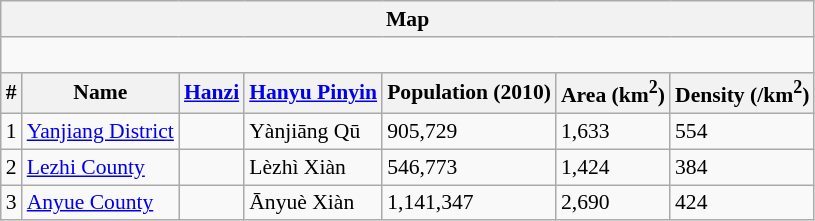<table class="wikitable"  style="font-size:90%;" align=center>
<tr>
<th colspan="7" align="center">Map</th>
</tr>
<tr>
<td colspan="7" align="center"><div><br> 




</div></td>
</tr>
<tr>
<th>#</th>
<th>Name</th>
<th><a href='#'>Hanzi</a></th>
<th><a href='#'>Hanyu Pinyin</a></th>
<th>Population (2010)</th>
<th>Area (km<sup>2</sup>)</th>
<th>Density (/km<sup>2</sup>)</th>
</tr>
<tr --------->
<td>1</td>
<td><a href='#'>Yanjiang District</a></td>
<td></td>
<td>Yànjiāng Qū</td>
<td>905,729</td>
<td>1,633</td>
<td>554</td>
</tr>
<tr --------->
<td>2</td>
<td><a href='#'>Lezhi County</a></td>
<td></td>
<td>Lèzhì Xiàn</td>
<td>546,773</td>
<td>1,424</td>
<td>384</td>
</tr>
<tr --------->
<td>3</td>
<td><a href='#'>Anyue County</a></td>
<td></td>
<td>Ānyuè Xiàn</td>
<td>1,141,347</td>
<td>2,690</td>
<td>424</td>
</tr>
</table>
